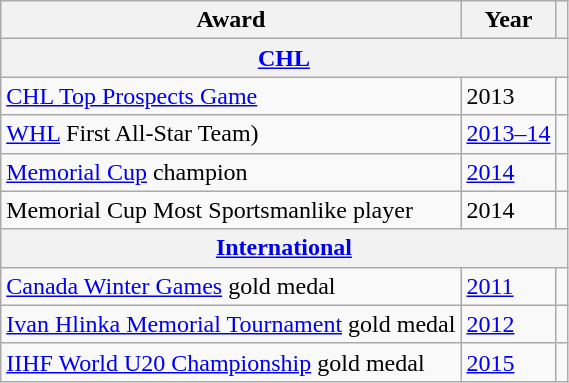<table class="wikitable">
<tr>
<th>Award</th>
<th>Year</th>
<th></th>
</tr>
<tr>
<th colspan="3"><a href='#'>CHL</a></th>
</tr>
<tr>
<td><a href='#'>CHL Top Prospects Game</a></td>
<td>2013</td>
<td></td>
</tr>
<tr>
<td><a href='#'>WHL</a> First All-Star Team)</td>
<td><a href='#'>2013–14</a></td>
<td></td>
</tr>
<tr>
<td><a href='#'>Memorial Cup</a> champion</td>
<td><a href='#'>2014</a></td>
<td></td>
</tr>
<tr>
<td>Memorial Cup Most Sportsmanlike player</td>
<td>2014</td>
<td></td>
</tr>
<tr>
<th colspan="3"><a href='#'>International</a></th>
</tr>
<tr>
<td><a href='#'>Canada Winter Games</a> gold medal</td>
<td><a href='#'>2011</a></td>
<td></td>
</tr>
<tr>
<td><a href='#'>Ivan Hlinka Memorial Tournament</a> gold medal</td>
<td><a href='#'>2012</a></td>
<td></td>
</tr>
<tr>
<td><a href='#'>IIHF World U20 Championship</a> gold medal</td>
<td><a href='#'>2015</a></td>
<td></td>
</tr>
</table>
